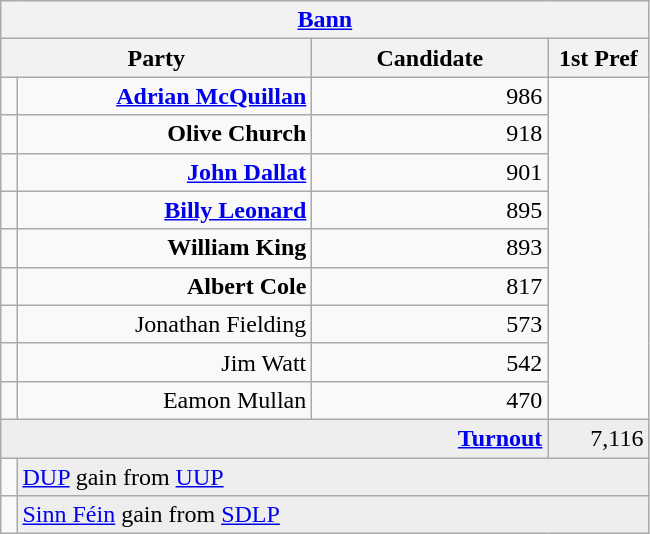<table class="wikitable">
<tr>
<th colspan="4" align="center"><a href='#'>Bann</a></th>
</tr>
<tr>
<th colspan="2" align="center" width=200>Party</th>
<th width=150>Candidate</th>
<th width=60>1st Pref</th>
</tr>
<tr>
<td></td>
<td align="right"><strong><a href='#'>Adrian McQuillan</a></strong></td>
<td align="right">986</td>
</tr>
<tr>
<td></td>
<td align="right"><strong>Olive Church</strong></td>
<td align="right">918</td>
</tr>
<tr>
<td></td>
<td align="right"><strong><a href='#'>John Dallat</a></strong></td>
<td align="right">901</td>
</tr>
<tr>
<td></td>
<td align="right"><strong><a href='#'>Billy Leonard</a></strong></td>
<td align="right">895</td>
</tr>
<tr>
<td></td>
<td align="right"><strong>William King</strong></td>
<td align="right">893</td>
</tr>
<tr>
<td></td>
<td align="right"><strong>Albert Cole</strong></td>
<td align="right">817</td>
</tr>
<tr>
<td></td>
<td align="right">Jonathan Fielding</td>
<td align="right">573</td>
</tr>
<tr>
<td></td>
<td align="right">Jim Watt</td>
<td align="right">542</td>
</tr>
<tr>
<td></td>
<td align="right">Eamon Mullan</td>
<td align="right">470</td>
</tr>
<tr bgcolor="EEEEEE">
<td colspan=3 align="right"><strong><a href='#'>Turnout</a></strong></td>
<td align="right">7,116</td>
</tr>
<tr>
<td bgcolor=></td>
<td colspan=3 bgcolor="EEEEEE"><a href='#'>DUP</a> gain from <a href='#'>UUP</a></td>
</tr>
<tr>
<td bgcolor=></td>
<td colspan=3 bgcolor="EEEEEE"><a href='#'>Sinn Féin</a> gain from <a href='#'>SDLP</a></td>
</tr>
</table>
